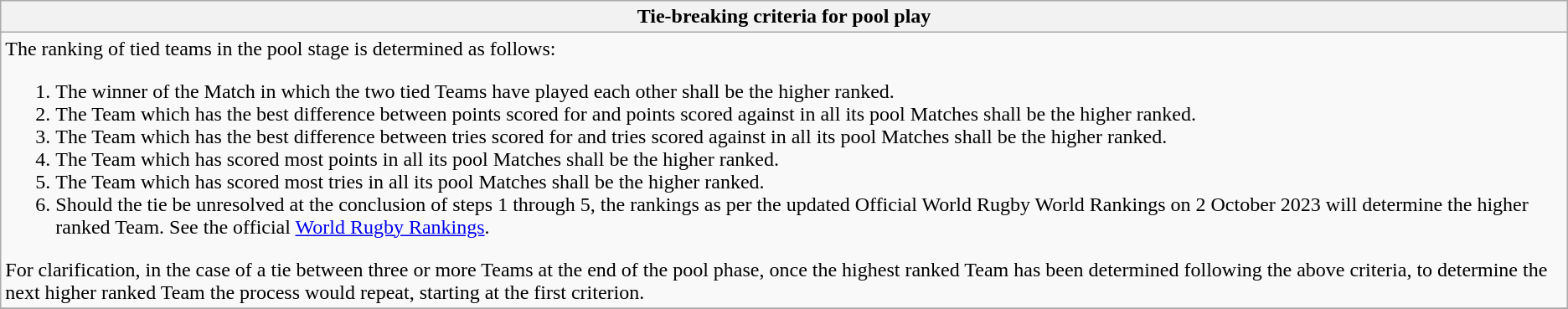<table class="wikitable collapsible collapsed">
<tr>
<th> Tie-breaking criteria for pool play</th>
</tr>
<tr>
<td>The ranking of tied teams in the pool stage is determined as follows:<br><ol><li>The winner of the Match in which the two tied Teams have played each other shall be the higher ranked.</li><li>The Team which has the best difference between points scored for and points scored against in all its pool Matches shall be the higher ranked.</li><li>The Team which has the best difference between tries scored for and tries scored against in all its pool Matches shall be the higher ranked.</li><li>The Team which has scored most points in all its pool Matches shall be the higher ranked.</li><li>The Team which has scored most tries in all its pool Matches shall be the higher ranked.</li><li>Should the tie be unresolved at the conclusion of steps 1 through 5, the rankings as per the updated Official World Rugby World Rankings on 2 October 2023 will determine the higher ranked Team. See the official <a href='#'>World Rugby Rankings</a>.</li></ol>For clarification, in the case of a tie between three or more Teams at the end of the pool phase, once the highest ranked Team has been determined following the above criteria, to determine the next higher ranked Team the process would repeat, starting at the first criterion.</td>
</tr>
<tr>
</tr>
</table>
